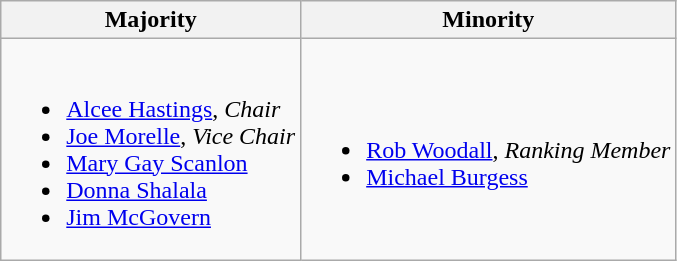<table class=wikitable>
<tr>
<th>Majority</th>
<th>Minority</th>
</tr>
<tr>
<td><br><ul><li><a href='#'>Alcee Hastings</a>, <em>Chair</em></li><li><a href='#'>Joe Morelle</a>, <em>Vice Chair</em></li><li><a href='#'>Mary Gay Scanlon</a></li><li><a href='#'>Donna Shalala</a></li><li><a href='#'>Jim McGovern</a></li></ul></td>
<td><br><ul><li><a href='#'>Rob Woodall</a>, <em>Ranking Member</em></li><li><a href='#'>Michael Burgess</a></li></ul></td>
</tr>
</table>
